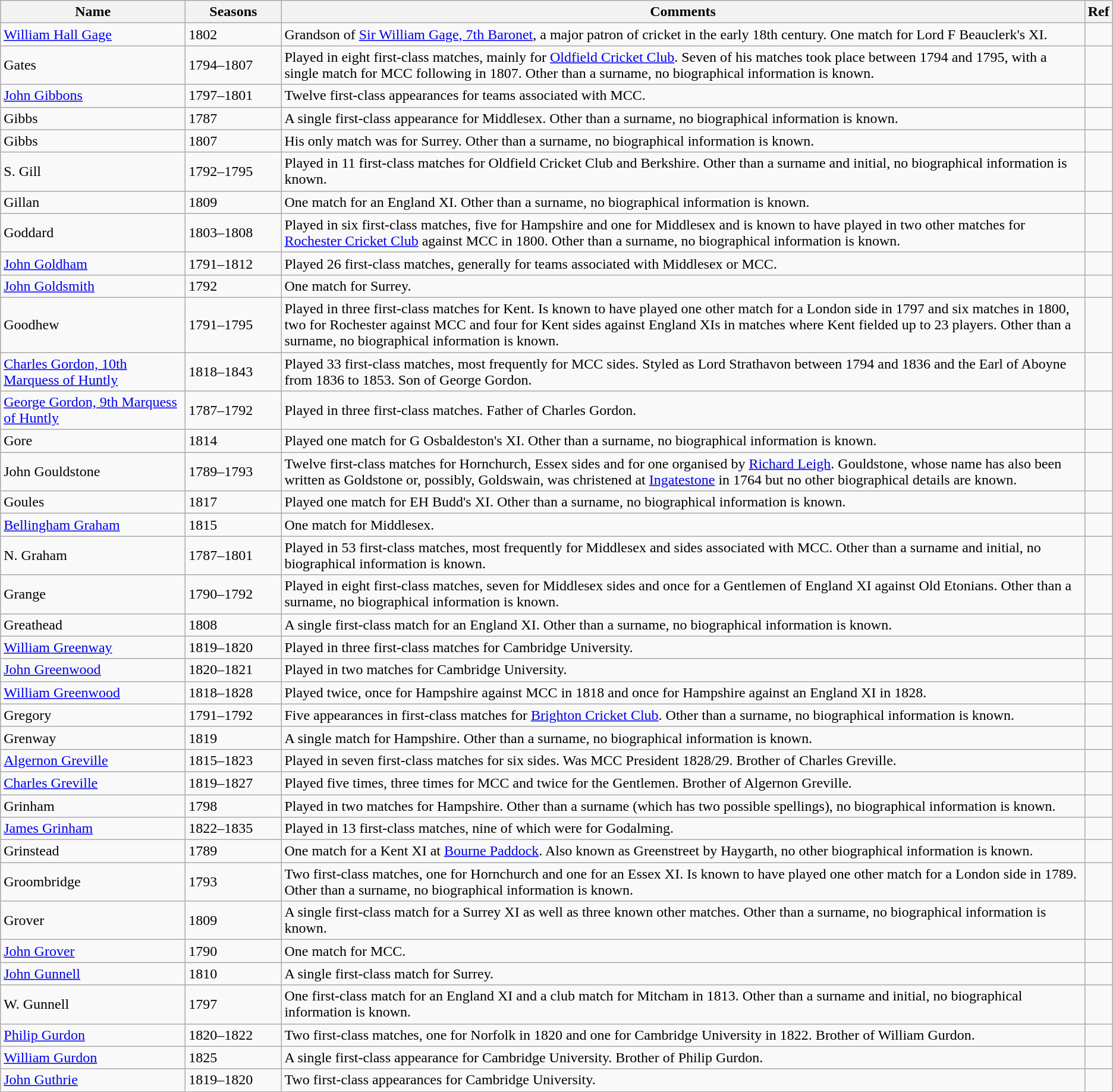<table class="wikitable">
<tr>
<th style="width:200px">Name</th>
<th style="width: 100px">Seasons</th>
<th>Comments</th>
<th>Ref</th>
</tr>
<tr>
<td><a href='#'>William Hall Gage</a></td>
<td>1802</td>
<td>Grandson of <a href='#'>Sir William Gage, 7th Baronet</a>, a major patron of cricket in the early 18th century. One match for Lord F Beauclerk's XI.</td>
<td></td>
</tr>
<tr>
<td>Gates</td>
<td>1794–1807</td>
<td>Played in eight first-class matches, mainly for <a href='#'>Oldfield Cricket Club</a>. Seven of his matches took place between 1794 and 1795, with a single match for MCC following in 1807. Other than a surname, no biographical information is known.</td>
<td></td>
</tr>
<tr>
<td><a href='#'>John Gibbons</a></td>
<td>1797–1801</td>
<td>Twelve first-class appearances for teams associated with MCC.</td>
<td></td>
</tr>
<tr>
<td>Gibbs</td>
<td>1787</td>
<td>A single first-class appearance for Middlesex. Other than a surname, no biographical information is known.</td>
<td></td>
</tr>
<tr>
<td>Gibbs</td>
<td>1807</td>
<td>His only match was for Surrey. Other than a surname, no biographical information is known.</td>
<td></td>
</tr>
<tr>
<td>S. Gill</td>
<td>1792–1795</td>
<td>Played in 11 first-class matches for Oldfield Cricket Club and Berkshire. Other than a surname and initial, no biographical information is known.</td>
<td></td>
</tr>
<tr>
<td>Gillan</td>
<td>1809</td>
<td>One match for an England XI. Other than a surname, no biographical information is known.</td>
<td></td>
</tr>
<tr>
<td>Goddard</td>
<td>1803–1808</td>
<td>Played in six first-class matches, five for Hampshire and one for Middlesex and is known to have played in two other matches for <a href='#'>Rochester Cricket Club</a> against MCC in 1800. Other than a surname, no biographical information is known.</td>
<td></td>
</tr>
<tr>
<td><a href='#'>John Goldham</a></td>
<td>1791–1812</td>
<td>Played 26 first-class matches, generally for teams associated with Middlesex or MCC.</td>
<td></td>
</tr>
<tr>
<td><a href='#'>John Goldsmith</a></td>
<td>1792</td>
<td>One match for Surrey.</td>
<td></td>
</tr>
<tr>
<td>Goodhew</td>
<td>1791–1795</td>
<td>Played in three first-class matches for Kent. Is known to have played one other match for a London side in 1797 and six matches in 1800, two for Rochester against MCC and four for Kent sides against England XIs in matches where Kent fielded up to 23 players. Other than a surname, no biographical information is known.</td>
<td></td>
</tr>
<tr>
<td><a href='#'>Charles Gordon, 10th Marquess of Huntly</a></td>
<td>1818–1843</td>
<td>Played 33 first-class matches, most frequently for MCC sides. Styled as Lord Strathavon between 1794 and 1836 and the  Earl of Aboyne from 1836 to 1853. Son of George Gordon.</td>
<td></td>
</tr>
<tr>
<td><a href='#'>George Gordon, 9th Marquess of Huntly</a></td>
<td>1787–1792</td>
<td>Played in three first-class matches. Father of Charles Gordon.</td>
<td></td>
</tr>
<tr>
<td>Gore</td>
<td>1814</td>
<td>Played one match for G Osbaldeston's XI. Other than a surname, no biographical information is known.</td>
<td></td>
</tr>
<tr>
<td>John Gouldstone</td>
<td>1789–1793</td>
<td>Twelve first-class matches for Hornchurch, Essex sides and for one organised by <a href='#'>Richard Leigh</a>. Gouldstone, whose name has also been written as Goldstone or, possibly, Goldswain, was christened at <a href='#'>Ingatestone</a> in 1764 but no other biographical details are known.</td>
<td></td>
</tr>
<tr>
<td>Goules</td>
<td>1817</td>
<td>Played one match for EH Budd's XI. Other than a surname, no biographical information is known.</td>
<td></td>
</tr>
<tr>
<td><a href='#'>Bellingham Graham</a></td>
<td>1815</td>
<td>One match for Middlesex.</td>
<td></td>
</tr>
<tr>
<td>N. Graham</td>
<td>1787–1801</td>
<td>Played in 53 first-class matches, most frequently for Middlesex and sides associated with MCC. Other than a surname and initial, no biographical information is known.</td>
<td></td>
</tr>
<tr>
<td>Grange</td>
<td>1790–1792</td>
<td>Played in eight first-class matches, seven for Middlesex sides and once for a Gentlemen of England XI against Old Etonians. Other than a surname, no biographical information is known.</td>
<td></td>
</tr>
<tr>
<td>Greathead</td>
<td>1808</td>
<td>A single first-class match for an England XI. Other than a surname, no biographical information is known.</td>
<td></td>
</tr>
<tr>
<td><a href='#'>William Greenway</a></td>
<td>1819–1820</td>
<td>Played in three first-class matches for Cambridge University.</td>
<td></td>
</tr>
<tr>
<td><a href='#'>John Greenwood</a></td>
<td>1820–1821</td>
<td>Played in two matches for Cambridge University.</td>
<td></td>
</tr>
<tr>
<td><a href='#'>William Greenwood</a></td>
<td>1818–1828</td>
<td>Played twice, once for Hampshire against MCC in 1818 and once for Hampshire against an England XI in 1828.</td>
<td></td>
</tr>
<tr>
<td>Gregory</td>
<td>1791–1792</td>
<td>Five appearances in first-class matches for <a href='#'>Brighton Cricket Club</a>. Other than a surname, no biographical information is known.</td>
<td></td>
</tr>
<tr>
<td>Grenway</td>
<td>1819</td>
<td>A single match for Hampshire. Other than a surname, no biographical information is known.</td>
<td></td>
</tr>
<tr>
<td><a href='#'>Algernon Greville</a></td>
<td>1815–1823</td>
<td>Played in seven first-class matches for six sides. Was MCC President 1828/29. Brother of Charles Greville.</td>
<td></td>
</tr>
<tr>
<td><a href='#'>Charles Greville</a></td>
<td>1819–1827</td>
<td>Played five times, three times for MCC and twice for the Gentlemen. Brother of Algernon Greville.</td>
<td></td>
</tr>
<tr>
<td>Grinham</td>
<td>1798</td>
<td>Played in two matches for Hampshire. Other than a surname (which has two possible spellings), no biographical information is known.</td>
<td></td>
</tr>
<tr>
<td><a href='#'>James Grinham</a></td>
<td>1822–1835</td>
<td>Played in 13 first-class matches, nine of which were for Godalming.</td>
<td></td>
</tr>
<tr>
<td>Grinstead</td>
<td>1789</td>
<td>One match for a Kent XI at <a href='#'>Bourne Paddock</a>. Also known as Greenstreet by Haygarth, no other biographical information is known.</td>
<td></td>
</tr>
<tr>
<td>Groombridge</td>
<td>1793</td>
<td>Two first-class matches, one for Hornchurch and one for an Essex XI. Is known to have played one other match for a London side in 1789. Other than a surname, no biographical information is known.</td>
<td></td>
</tr>
<tr>
<td>Grover</td>
<td>1809</td>
<td>A single first-class match for a Surrey XI as well as three known other matches. Other than a surname, no biographical information is known.</td>
<td></td>
</tr>
<tr>
<td><a href='#'>John Grover</a></td>
<td>1790</td>
<td>One match for MCC.</td>
<td></td>
</tr>
<tr>
<td><a href='#'>John Gunnell</a></td>
<td>1810</td>
<td>A single first-class match for Surrey.</td>
<td></td>
</tr>
<tr>
<td>W. Gunnell</td>
<td>1797</td>
<td>One first-class match for an England XI and a club match for Mitcham in 1813. Other than a surname and initial, no biographical information is known.</td>
<td></td>
</tr>
<tr>
<td><a href='#'>Philip Gurdon</a></td>
<td>1820–1822</td>
<td>Two first-class matches, one for Norfolk in 1820 and one for Cambridge University in 1822. Brother of William Gurdon.</td>
<td></td>
</tr>
<tr>
<td><a href='#'>William Gurdon</a></td>
<td>1825</td>
<td>A single first-class appearance for Cambridge University. Brother of Philip Gurdon.</td>
<td></td>
</tr>
<tr>
<td><a href='#'>John Guthrie</a></td>
<td>1819–1820</td>
<td>Two first-class appearances for Cambridge University.</td>
<td></td>
</tr>
</table>
